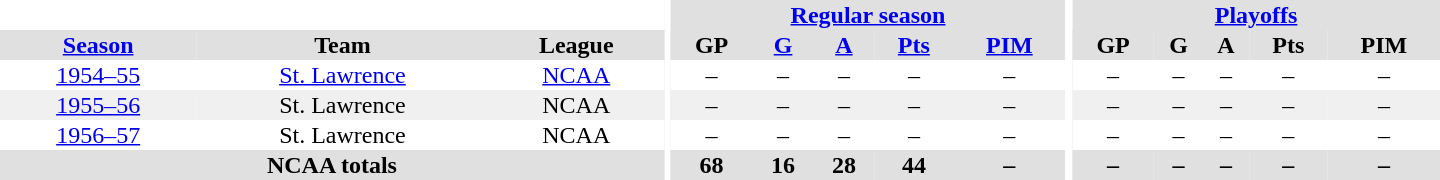<table border="0" cellpadding="1" cellspacing="0" style="text-align:center; width:60em">
<tr bgcolor="#e0e0e0">
<th colspan="3" bgcolor="#ffffff"></th>
<th rowspan="102" bgcolor="#ffffff"></th>
<th colspan="5"><a href='#'>Regular season</a></th>
<th rowspan="102" bgcolor="#ffffff"></th>
<th colspan="5"><a href='#'>Playoffs</a></th>
</tr>
<tr bgcolor="#e0e0e0">
<th><a href='#'>Season</a></th>
<th>Team</th>
<th>League</th>
<th>GP</th>
<th><a href='#'>G</a></th>
<th><a href='#'>A</a></th>
<th><a href='#'>Pts</a></th>
<th><a href='#'>PIM</a></th>
<th>GP</th>
<th>G</th>
<th>A</th>
<th>Pts</th>
<th>PIM</th>
</tr>
<tr ALIGN="center">
<td><a href='#'>1954–55</a></td>
<td><a href='#'>St. Lawrence</a></td>
<td><a href='#'>NCAA</a></td>
<td>–</td>
<td>–</td>
<td>–</td>
<td>–</td>
<td>–</td>
<td>–</td>
<td>–</td>
<td>–</td>
<td>–</td>
<td>–</td>
</tr>
<tr bgcolor="#f0f0f0">
<td><a href='#'>1955–56</a></td>
<td>St. Lawrence</td>
<td>NCAA</td>
<td>–</td>
<td>–</td>
<td>–</td>
<td>–</td>
<td>–</td>
<td>–</td>
<td>–</td>
<td>–</td>
<td>–</td>
<td>–</td>
</tr>
<tr>
<td><a href='#'>1956–57</a></td>
<td>St. Lawrence</td>
<td>NCAA</td>
<td>–</td>
<td>–</td>
<td>–</td>
<td>–</td>
<td>–</td>
<td>–</td>
<td>–</td>
<td>–</td>
<td>–</td>
<td>–</td>
</tr>
<tr ALIGN="center">
</tr>
<tr bgcolor="#e0e0e0">
<th colspan="3">NCAA totals</th>
<th>68</th>
<th>16</th>
<th>28</th>
<th>44</th>
<th>–</th>
<th>–</th>
<th>–</th>
<th>–</th>
<th>–</th>
<th>–</th>
</tr>
</table>
